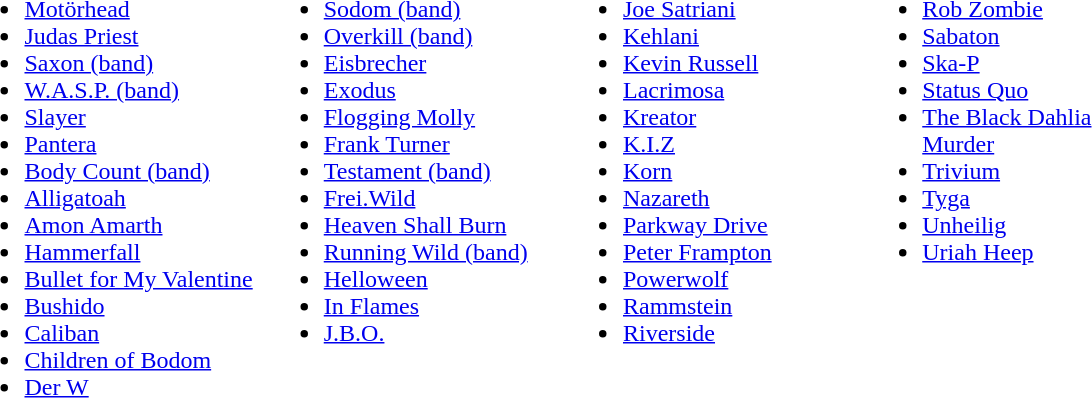<table width="800">
<tr>
<td valign="top" width="25%"><br><ul><li><a href='#'>Motörhead</a></li><li><a href='#'>Judas Priest</a></li><li><a href='#'>Saxon (band)</a></li><li><a href='#'>W.A.S.P. (band)</a></li><li><a href='#'>Slayer</a></li><li><a href='#'>Pantera</a></li><li><a href='#'>Body Count (band)</a></li><li><a href='#'>Alligatoah</a></li><li><a href='#'>Amon Amarth</a></li><li><a href='#'>Hammerfall</a></li><li><a href='#'>Bullet for My Valentine</a></li><li><a href='#'>Bushido</a></li><li><a href='#'>Caliban</a></li><li><a href='#'>Children of Bodom</a></li><li><a href='#'>Der W</a></li></ul></td>
<td valign="top" width="25%"><br><ul><li><a href='#'>Sodom (band)</a></li><li><a href='#'>Overkill (band)</a></li><li><a href='#'>Eisbrecher</a></li><li><a href='#'>Exodus</a></li><li><a href='#'>Flogging Molly</a></li><li><a href='#'>Frank Turner</a></li><li><a href='#'>Testament (band)</a></li><li><a href='#'>Frei.Wild</a></li><li><a href='#'>Heaven Shall Burn</a></li><li><a href='#'>Running Wild (band)</a></li><li><a href='#'>Helloween</a></li><li><a href='#'>In Flames</a></li><li><a href='#'>J.B.O.</a></li></ul></td>
<td valign="top" width="25%"><br><ul><li><a href='#'>Joe Satriani</a></li><li><a href='#'>Kehlani</a></li><li><a href='#'>Kevin Russell</a></li><li><a href='#'>Lacrimosa</a></li><li><a href='#'>Kreator</a></li><li><a href='#'>K.I.Z</a></li><li><a href='#'>Korn</a></li><li><a href='#'>Nazareth</a></li><li><a href='#'>Parkway Drive</a></li><li><a href='#'>Peter Frampton</a></li><li><a href='#'>Powerwolf</a></li><li><a href='#'>Rammstein</a></li><li><a href='#'>Riverside</a></li></ul></td>
<td valign="top" width="25%"><br><ul><li><a href='#'>Rob Zombie</a></li><li><a href='#'>Sabaton</a></li><li><a href='#'>Ska-P</a></li><li><a href='#'>Status Quo</a></li><li><a href='#'>The Black Dahlia Murder</a></li><li><a href='#'>Trivium</a></li><li><a href='#'>Tyga</a></li><li><a href='#'>Unheilig</a></li><li><a href='#'>Uriah Heep</a></li></ul></td>
</tr>
</table>
